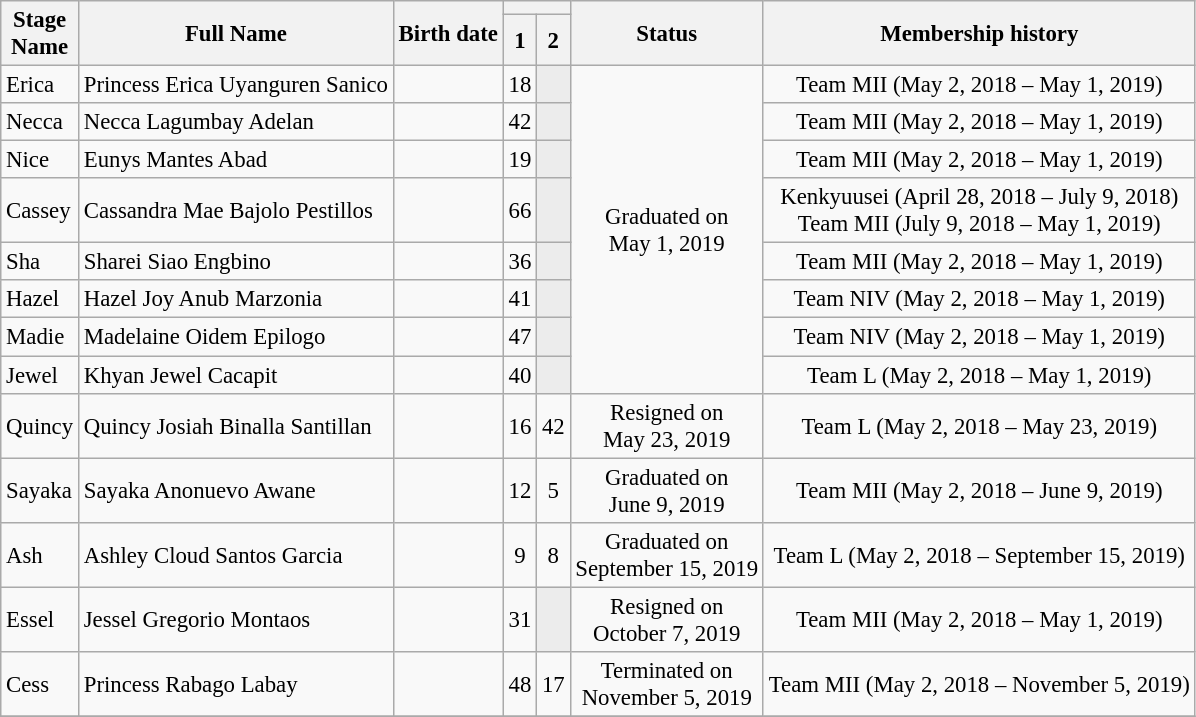<table class="wikitable sortable" style="font-size:95%;">
<tr>
<th rowspan="2">Stage<br>Name</th>
<th rowspan="2">Full Name</th>
<th rowspan="2">Birth date</th>
<th colspan="2"></th>
<th rowspan="2">Status</th>
<th rowspan="2">Membership history</th>
</tr>
<tr>
<th>1</th>
<th>2</th>
</tr>
<tr>
<td>Erica</td>
<td>Princess Erica Uyanguren Sanico</td>
<td style="text-align:left;"></td>
<td style="text-align:center;">18</td>
<td style="background:#ececec; text-align:center; color:gray;"></td>
<td rowspan="8" style="text-align:center;">Graduated on<br>May 1, 2019</td>
<td style="text-align:center;">Team MII (May 2, 2018 – May 1, 2019)</td>
</tr>
<tr>
<td>Necca</td>
<td>Necca Lagumbay Adelan</td>
<td style="text-align:left;"></td>
<td style="text-align:center;">42</td>
<td style="background:#ececec; text-align:center; color:gray;"></td>
<td style="text-align:center;">Team MII (May 2, 2018 – May 1, 2019)</td>
</tr>
<tr>
<td>Nice</td>
<td>Eunys Mantes Abad</td>
<td style="text-align:left;"></td>
<td style="text-align:center;">19</td>
<td style="background:#ececec; text-align:center; color:gray;"></td>
<td style="text-align:center;">Team MII (May 2, 2018 – May 1, 2019)</td>
</tr>
<tr>
<td>Cassey</td>
<td>Cassandra Mae Bajolo Pestillos</td>
<td style="text-align:left;"></td>
<td style="text-align:center;">66</td>
<td style="background:#ececec; text-align:center; color:gray;"></td>
<td style="text-align:center;">Kenkyuusei (April 28, 2018 – July 9, 2018)<br>Team MII (July 9, 2018 – May 1, 2019)</td>
</tr>
<tr>
<td>Sha</td>
<td>Sharei Siao Engbino</td>
<td style="text-align:left;"></td>
<td style="text-align:center;">36</td>
<td style="background:#ececec; text-align:center; color:gray;"></td>
<td style="text-align:center;">Team MII (May 2, 2018 – May 1, 2019)</td>
</tr>
<tr>
<td>Hazel</td>
<td>Hazel Joy Anub Marzonia</td>
<td style="text-align:left;"></td>
<td style="text-align:center;">41</td>
<td style="background:#ececec; text-align:center; color:gray;"></td>
<td style="text-align:center;">Team NIV (May 2, 2018 – May 1, 2019)</td>
</tr>
<tr>
<td>Madie</td>
<td>Madelaine Oidem Epilogo</td>
<td style="text-align:left;"></td>
<td style="text-align:center;">47</td>
<td style="background:#ececec; text-align:center; color:gray;"></td>
<td style="text-align:center;">Team NIV (May 2, 2018 – May 1, 2019)</td>
</tr>
<tr>
<td>Jewel</td>
<td>Khyan Jewel Cacapit</td>
<td style="text-align:left;"></td>
<td style="text-align:center;">40</td>
<td style="background:#ececec; text-align:center; color:gray;"></td>
<td style="text-align:center;">Team L (May 2, 2018 – May 1, 2019)</td>
</tr>
<tr>
<td>Quincy</td>
<td>Quincy Josiah Binalla Santillan</td>
<td style="text-align:left;"></td>
<td style="text-align:center;">16</td>
<td style="text-align:center;">42</td>
<td style="text-align:center;">Resigned on<br>May 23, 2019</td>
<td style="text-align:center;">Team L (May 2, 2018 – May 23, 2019)</td>
</tr>
<tr>
<td>Sayaka</td>
<td>Sayaka Anonuevo Awane</td>
<td style="text-align:left;"></td>
<td style="text-align:center;">12</td>
<td style="text-align:center;">5</td>
<td style="text-align:center;">Graduated on<br>June 9, 2019</td>
<td style="text-align:center;">Team MII (May 2, 2018 – June 9, 2019)</td>
</tr>
<tr>
<td>Ash</td>
<td>Ashley Cloud Santos Garcia</td>
<td style="text-align:left;"></td>
<td style="text-align:center;">9</td>
<td style="text-align:center;">8</td>
<td style="text-align:center;">Graduated on<br>September 15, 2019</td>
<td style="text-align:center;">Team L (May 2, 2018 – September 15, 2019)</td>
</tr>
<tr>
<td>Essel</td>
<td>Jessel Gregorio Montaos</td>
<td style="text-align:left;"></td>
<td style="text-align:center;">31</td>
<td style="background:#ececec; text-align:center; color:gray;"></td>
<td style="text-align:center;">Resigned on<br>October 7, 2019</td>
<td style="text-align:center;">Team MII (May 2, 2018 – May 1, 2019)<br></td>
</tr>
<tr>
<td>Cess</td>
<td>Princess Rabago Labay</td>
<td style="text-align:left;"></td>
<td style="text-align:center;">48</td>
<td style="text-align:center;">17</td>
<td style="text-align:center;">Terminated on<br>November 5, 2019</td>
<td style="text-align:center;">Team MII (May 2, 2018 – November 5, 2019)</td>
</tr>
<tr>
</tr>
</table>
